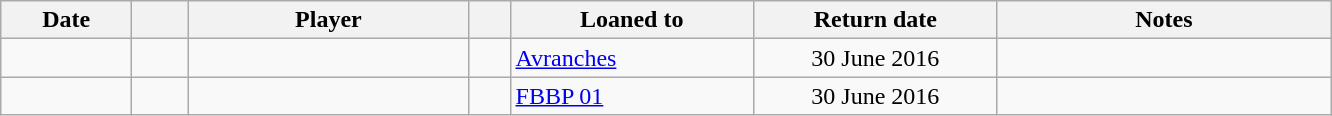<table class="wikitable sortable">
<tr>
<th style="width:80px;">Date</th>
<th style="width:30px;"></th>
<th style="width:180px;">Player</th>
<th style="width:20px;"></th>
<th style="width:155px;">Loaned to</th>
<th style="width:155px;" class="unsortable">Return date</th>
<th style="width:215px;" class="unsortable">Notes</th>
</tr>
<tr>
<td></td>
<td align=center></td>
<td> </td>
<td></td>
<td> <a href='#'>Avranches</a></td>
<td align=center>30 June 2016</td>
<td align=center></td>
</tr>
<tr>
<td></td>
<td align=center></td>
<td> </td>
<td></td>
<td> <a href='#'>FBBP 01</a></td>
<td align=center>30 June 2016</td>
<td align=center></td>
</tr>
</table>
